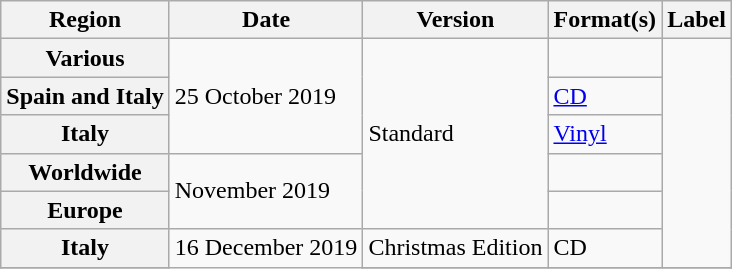<table class="wikitable plainrowheaders">
<tr>
<th scope="col">Region</th>
<th scope="col">Date</th>
<th scope="col">Version</th>
<th scope="col">Format(s)</th>
<th scope="col">Label</th>
</tr>
<tr>
<th scope="row">Various</th>
<td rowspan="3">25 October 2019</td>
<td rowspan="5">Standard</td>
<td></td>
<td rowspan="6"></td>
</tr>
<tr>
<th scope="row">Spain and Italy</th>
<td><a href='#'>CD</a></td>
</tr>
<tr>
<th scope="row">Italy</th>
<td><a href='#'>Vinyl</a></td>
</tr>
<tr>
<th scope="row">Worldwide</th>
<td rowspan="2">November 2019</td>
<td></td>
</tr>
<tr>
<th scope="row">Europe</th>
<td></td>
</tr>
<tr>
<th scope="row">Italy</th>
<td rowspan="2">16 December 2019</td>
<td>Christmas Edition</td>
<td>CD</td>
</tr>
<tr>
</tr>
</table>
